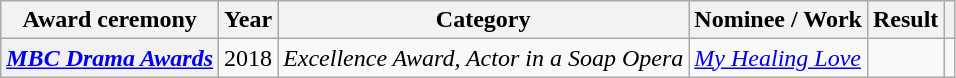<table class="wikitable plainrowheaders sortable">
<tr>
<th scope="col">Award ceremony</th>
<th scope="col">Year</th>
<th scope="col">Category</th>
<th scope="col">Nominee / Work</th>
<th scope="col">Result</th>
<th scope="col" class="unsortable"></th>
</tr>
<tr>
<th scope="row"><em><a href='#'>MBC Drama Awards</a></em></th>
<td>2018</td>
<td><em>Excellence Award, Actor in a Soap Opera</em></td>
<td><em><a href='#'>My Healing Love</a></em></td>
<td></td>
<td></td>
</tr>
</table>
